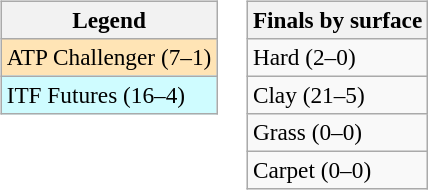<table>
<tr valign=top>
<td><br><table class=wikitable style=font-size:97%>
<tr>
<th>Legend</th>
</tr>
<tr bgcolor=moccasin>
<td>ATP Challenger (7–1)</td>
</tr>
<tr bgcolor=cffcff>
<td>ITF Futures (16–4)</td>
</tr>
</table>
</td>
<td><br><table class=wikitable style=font-size:97%>
<tr>
<th>Finals by surface</th>
</tr>
<tr>
<td>Hard (2–0)</td>
</tr>
<tr>
<td>Clay (21–5)</td>
</tr>
<tr>
<td>Grass (0–0)</td>
</tr>
<tr>
<td>Carpet (0–0)</td>
</tr>
</table>
</td>
</tr>
</table>
